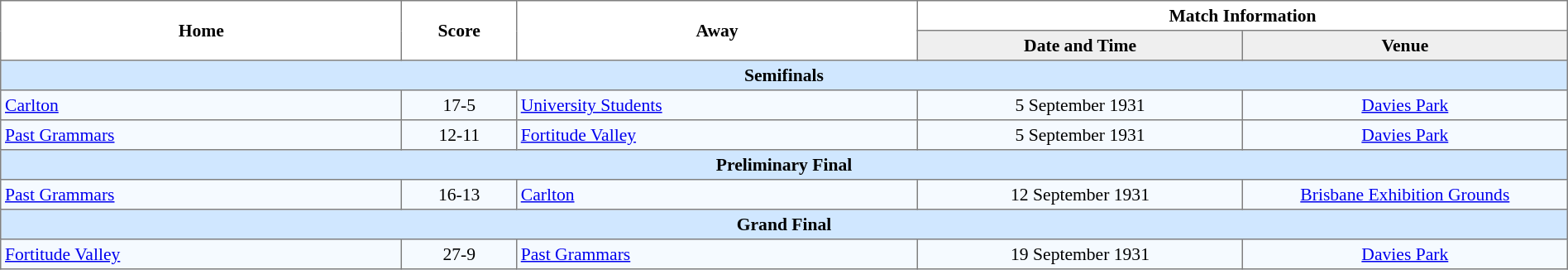<table border="1" cellpadding="3" cellspacing="0" width="100%" style="border-collapse:collapse; font-size:90%; text-align:center;">
<tr>
<th rowspan="2" width="21%">Home</th>
<th rowspan="2" width="6%">Score</th>
<th rowspan="2" width="21%">Away</th>
<th colspan="2">Match Information</th>
</tr>
<tr bgcolor="#EFEFEF">
<th width="17%">Date and Time</th>
<th width="17%">Venue</th>
</tr>
<tr bgcolor="#D0E7FF">
<td colspan="5"><strong>Semifinals</strong></td>
</tr>
<tr bgcolor="#F5FAFF">
<td align="left"> <a href='#'>Carlton</a></td>
<td>17-5</td>
<td align="left"> <a href='#'>University Students</a></td>
<td>5 September 1931</td>
<td><a href='#'>Davies Park</a></td>
</tr>
<tr bgcolor="#F5FAFF">
<td align="left"> <a href='#'>Past Grammars</a></td>
<td>12-11</td>
<td align="left"> <a href='#'>Fortitude Valley</a></td>
<td>5 September 1931</td>
<td><a href='#'>Davies Park</a></td>
</tr>
<tr bgcolor="#D0E7FF">
<td colspan="5"><strong>Preliminary Final</strong></td>
</tr>
<tr bgcolor="#F5FAFF">
<td align="left"> <a href='#'>Past Grammars</a></td>
<td>16-13</td>
<td align="left"> <a href='#'>Carlton</a></td>
<td>12 September 1931</td>
<td><a href='#'>Brisbane Exhibition Grounds</a></td>
</tr>
<tr bgcolor="#D0E7FF">
<td colspan="5"><strong>Grand Final</strong></td>
</tr>
<tr bgcolor="#F5FAFF">
<td align="left"> <a href='#'>Fortitude Valley</a></td>
<td>27-9</td>
<td align="left"> <a href='#'>Past Grammars</a></td>
<td>19 September 1931</td>
<td><a href='#'>Davies Park</a></td>
</tr>
</table>
